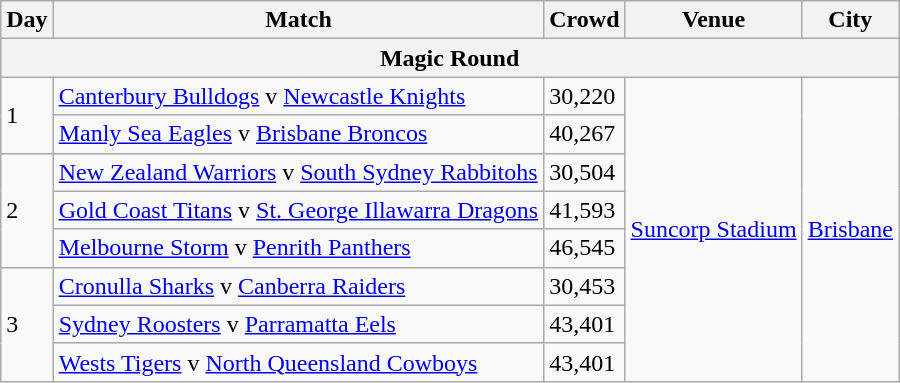<table class="wikitable sortable">
<tr>
<th>Day</th>
<th>Match</th>
<th>Crowd</th>
<th>Venue</th>
<th>City</th>
</tr>
<tr>
<th colspan="5">Magic Round</th>
</tr>
<tr>
<td rowspan="2">1</td>
<td> <a href='#'>Canterbury Bulldogs</a> v  <a href='#'>Newcastle Knights</a></td>
<td>30,220</td>
<td rowspan="8"><a href='#'>Suncorp Stadium</a></td>
<td rowspan="8"><a href='#'>Brisbane</a></td>
</tr>
<tr>
<td> <a href='#'>Manly Sea Eagles</a> v  <a href='#'>Brisbane Broncos</a></td>
<td>40,267</td>
</tr>
<tr>
<td rowspan="3">2</td>
<td> <a href='#'>New Zealand Warriors</a> v  <a href='#'>South Sydney Rabbitohs</a></td>
<td>30,504</td>
</tr>
<tr>
<td> <a href='#'>Gold Coast Titans</a> v  <a href='#'>St. George Illawarra Dragons</a></td>
<td>41,593</td>
</tr>
<tr>
<td> <a href='#'>Melbourne Storm</a> v  <a href='#'>Penrith Panthers</a></td>
<td>46,545</td>
</tr>
<tr>
<td rowspan="3">3</td>
<td> <a href='#'>Cronulla Sharks</a> v  <a href='#'>Canberra Raiders</a></td>
<td>30,453</td>
</tr>
<tr>
<td> <a href='#'>Sydney Roosters</a> v  <a href='#'>Parramatta Eels</a></td>
<td>43,401</td>
</tr>
<tr>
<td> <a href='#'>Wests Tigers</a> v  <a href='#'>North Queensland Cowboys</a></td>
<td>43,401</td>
</tr>
</table>
